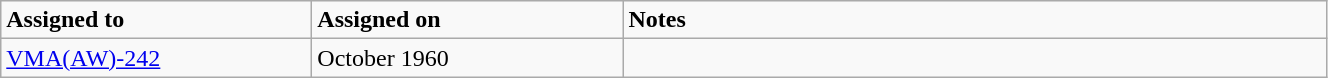<table class="wikitable" style="width: 70%;">
<tr>
<td style="width: 200px;"><strong>Assigned to</strong></td>
<td style="width: 200px;"><strong>Assigned on</strong></td>
<td><strong>Notes</strong></td>
</tr>
<tr>
<td><a href='#'>VMA(AW)-242</a></td>
<td>October 1960</td>
<td></td>
</tr>
</table>
